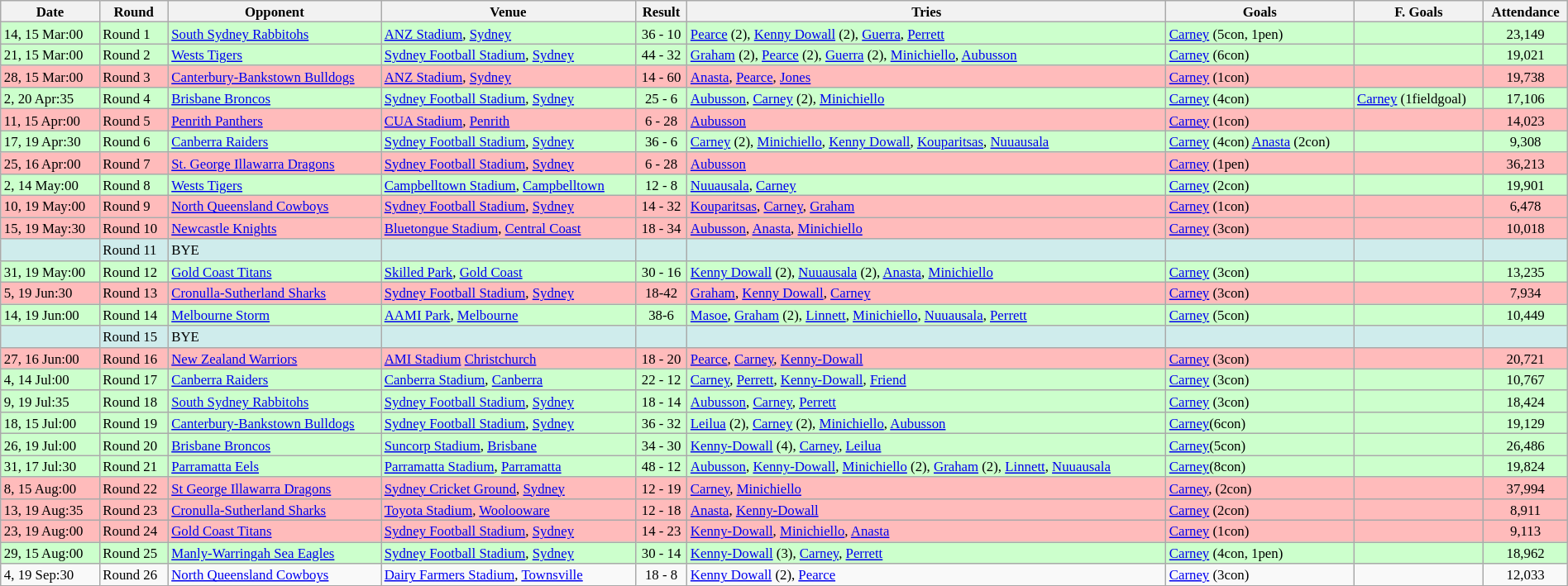<table class="wikitable" style="font-size:70%;" width="100%">
<tr>
<th>Date</th>
<th>Round</th>
<th>Opponent</th>
<th>Venue</th>
<th>Result</th>
<th>Tries</th>
<th>Goals</th>
<th>F. Goals</th>
<th>Attendance</th>
</tr>
<tr bgcolor="#CCFFCC">
<td>14, 15 Mar:00</td>
<td>Round 1</td>
<td> <a href='#'>South Sydney Rabbitohs</a></td>
<td><a href='#'>ANZ Stadium</a>, <a href='#'>Sydney</a></td>
<td align=center>36 - 10</td>
<td><a href='#'>Pearce</a> (2), <a href='#'>Kenny Dowall</a> (2), <a href='#'>Guerra</a>, <a href='#'>Perrett</a></td>
<td><a href='#'>Carney</a> (5con, 1pen)</td>
<td></td>
<td align=center>23,149</td>
</tr>
<tr bgcolor="#CCFFCC">
<td>21, 15 Mar:00</td>
<td>Round 2</td>
<td> <a href='#'>Wests Tigers</a></td>
<td><a href='#'>Sydney Football Stadium</a>, <a href='#'>Sydney</a></td>
<td align=center>44 - 32</td>
<td><a href='#'>Graham</a> (2), <a href='#'>Pearce</a> (2), <a href='#'>Guerra</a> (2), <a href='#'>Minichiello</a>, <a href='#'>Aubusson</a></td>
<td><a href='#'>Carney</a> (6con)</td>
<td></td>
<td align=center>19,021</td>
</tr>
<tr bgcolor="#FFBBBB">
<td>28, 15 Mar:00</td>
<td>Round 3</td>
<td> <a href='#'>Canterbury-Bankstown Bulldogs</a></td>
<td><a href='#'>ANZ Stadium</a>, <a href='#'>Sydney</a></td>
<td align=center>14 - 60</td>
<td><a href='#'>Anasta</a>, <a href='#'>Pearce</a>, <a href='#'>Jones</a></td>
<td><a href='#'>Carney</a> (1con)</td>
<td></td>
<td align=center>19,738</td>
</tr>
<tr bgcolor="#CCFFCC">
<td>2, 20 Apr:35</td>
<td>Round 4</td>
<td> <a href='#'>Brisbane Broncos</a></td>
<td><a href='#'>Sydney Football Stadium</a>, <a href='#'>Sydney</a></td>
<td align=center>25 - 6</td>
<td><a href='#'>Aubusson</a>, <a href='#'>Carney</a> (2), <a href='#'>Minichiello</a></td>
<td><a href='#'>Carney</a> (4con)</td>
<td><a href='#'>Carney</a> (1fieldgoal)</td>
<td align=center>17,106</td>
</tr>
<tr bgcolor="#FFBBBB">
<td>11, 15 Apr:00</td>
<td>Round 5</td>
<td> <a href='#'>Penrith Panthers</a></td>
<td><a href='#'>CUA Stadium</a>, <a href='#'>Penrith</a></td>
<td align=center>6 - 28</td>
<td><a href='#'>Aubusson</a></td>
<td><a href='#'>Carney</a> (1con)</td>
<td></td>
<td align=center>14,023</td>
</tr>
<tr bgcolor="#CCFFCC">
<td>17, 19 Apr:30</td>
<td>Round 6</td>
<td> <a href='#'>Canberra Raiders</a></td>
<td><a href='#'>Sydney Football Stadium</a>, <a href='#'>Sydney</a></td>
<td align=center>36 - 6</td>
<td><a href='#'>Carney</a> (2), <a href='#'>Minichiello</a>, <a href='#'>Kenny Dowall</a>, <a href='#'>Kouparitsas</a>, <a href='#'>Nuuausala</a></td>
<td><a href='#'>Carney</a> (4con) <a href='#'>Anasta</a> (2con)</td>
<td></td>
<td align=center>9,308</td>
</tr>
<tr bgcolor="#FFBBBB">
<td>25, 16 Apr:00</td>
<td>Round 7</td>
<td> <a href='#'>St. George Illawarra Dragons</a></td>
<td><a href='#'>Sydney Football Stadium</a>, <a href='#'>Sydney</a></td>
<td align=center>6 - 28</td>
<td><a href='#'>Aubusson</a></td>
<td><a href='#'>Carney</a> (1pen)</td>
<td></td>
<td align=center>36,213</td>
</tr>
<tr bgcolor="#CCFFCC">
<td>2, 14 May:00</td>
<td>Round 8</td>
<td> <a href='#'>Wests Tigers</a></td>
<td><a href='#'>Campbelltown Stadium</a>, <a href='#'>Campbelltown</a></td>
<td align=center>12 - 8</td>
<td><a href='#'>Nuuausala</a>, <a href='#'>Carney</a></td>
<td><a href='#'>Carney</a> (2con)</td>
<td></td>
<td align=center>19,901</td>
</tr>
<tr bgcolor="#FFBBBB">
<td>10, 19 May:00</td>
<td>Round 9</td>
<td> <a href='#'>North Queensland Cowboys</a></td>
<td><a href='#'>Sydney Football Stadium</a>, <a href='#'>Sydney</a></td>
<td align=center>14 - 32</td>
<td><a href='#'>Kouparitsas</a>, <a href='#'>Carney</a>, <a href='#'>Graham</a></td>
<td><a href='#'>Carney</a> (1con)</td>
<td></td>
<td align=center>6,478</td>
</tr>
<tr bgcolor="#FFBBBB">
<td>15, 19 May:30</td>
<td>Round 10</td>
<td> <a href='#'>Newcastle Knights</a></td>
<td><a href='#'>Bluetongue Stadium</a>, <a href='#'>Central Coast</a></td>
<td align=center>18 - 34</td>
<td><a href='#'>Aubusson</a>, <a href='#'>Anasta</a>, <a href='#'>Minichiello</a></td>
<td><a href='#'>Carney</a> (3con)</td>
<td></td>
<td align=center>10,018</td>
</tr>
<tr bgcolor="#cfecec">
<td></td>
<td>Round 11</td>
<td>BYE</td>
<td></td>
<td></td>
<td></td>
<td></td>
<td></td>
<td></td>
</tr>
<tr bgcolor="#CCFFCC">
<td>31, 19 May:00</td>
<td>Round 12</td>
<td> <a href='#'>Gold Coast Titans</a></td>
<td><a href='#'>Skilled Park</a>, <a href='#'>Gold Coast</a></td>
<td align=center>30 - 16</td>
<td><a href='#'>Kenny Dowall</a> (2), <a href='#'>Nuuausala</a> (2), <a href='#'>Anasta</a>, <a href='#'>Minichiello</a></td>
<td><a href='#'>Carney</a> (3con)</td>
<td></td>
<td align=center>13,235</td>
</tr>
<tr bgcolor="#FFBBBB">
<td>5, 19 Jun:30</td>
<td>Round 13</td>
<td> <a href='#'>Cronulla-Sutherland Sharks</a></td>
<td><a href='#'>Sydney Football Stadium</a>, <a href='#'>Sydney</a></td>
<td align=center>18-42</td>
<td><a href='#'>Graham</a>, <a href='#'>Kenny Dowall</a>, <a href='#'>Carney</a></td>
<td><a href='#'>Carney</a> (3con)</td>
<td></td>
<td align=center>7,934</td>
</tr>
<tr bgcolor="#CCFFCC">
<td>14, 19 Jun:00</td>
<td>Round 14</td>
<td> <a href='#'>Melbourne Storm</a></td>
<td><a href='#'>AAMI Park</a>, <a href='#'>Melbourne</a></td>
<td align=center>38-6</td>
<td><a href='#'>Masoe</a>, <a href='#'>Graham</a> (2), <a href='#'>Linnett</a>, <a href='#'>Minichiello</a>, <a href='#'>Nuuausala</a>, <a href='#'>Perrett</a></td>
<td><a href='#'>Carney</a> (5con)</td>
<td></td>
<td align=center>10,449</td>
</tr>
<tr bgcolor="#cfecec">
<td></td>
<td>Round 15</td>
<td>BYE</td>
<td></td>
<td></td>
<td></td>
<td></td>
<td></td>
<td></td>
</tr>
<tr bgcolor="#FFBBBB">
<td>27, 16 Jun:00</td>
<td>Round 16</td>
<td> <a href='#'>New Zealand Warriors</a></td>
<td><a href='#'>AMI Stadium</a> <a href='#'>Christchurch</a></td>
<td align=center>18 - 20</td>
<td><a href='#'>Pearce</a>, <a href='#'>Carney</a>, <a href='#'>Kenny-Dowall</a></td>
<td><a href='#'>Carney</a> (3con)</td>
<td></td>
<td align=center>20,721</td>
</tr>
<tr bgcolor="#CCFFCC">
<td>4, 14 Jul:00</td>
<td>Round 17</td>
<td> <a href='#'>Canberra Raiders</a></td>
<td><a href='#'>Canberra Stadium</a>, <a href='#'>Canberra</a></td>
<td align=center>22 - 12</td>
<td><a href='#'>Carney</a>, <a href='#'>Perrett</a>, <a href='#'>Kenny-Dowall</a>, <a href='#'>Friend</a></td>
<td><a href='#'>Carney</a> (3con)</td>
<td></td>
<td align=center>10,767</td>
</tr>
<tr bgcolor="#CCFFCC">
<td>9, 19 Jul:35</td>
<td>Round 18</td>
<td> <a href='#'>South Sydney Rabbitohs</a></td>
<td><a href='#'>Sydney Football Stadium</a>, <a href='#'>Sydney</a></td>
<td align=center>18 - 14</td>
<td><a href='#'>Aubusson</a>, <a href='#'>Carney</a>, <a href='#'>Perrett</a></td>
<td><a href='#'>Carney</a> (3con)</td>
<td></td>
<td align=center>18,424</td>
</tr>
<tr bgcolor="#CCFFCC">
<td>18, 15 Jul:00</td>
<td>Round 19</td>
<td> <a href='#'>Canterbury-Bankstown Bulldogs</a></td>
<td><a href='#'>Sydney Football Stadium</a>, <a href='#'>Sydney</a></td>
<td align=center>36 - 32</td>
<td><a href='#'>Leilua</a> (2), <a href='#'>Carney</a> (2), <a href='#'>Minichiello</a>, <a href='#'>Aubusson</a></td>
<td><a href='#'>Carney</a>(6con)</td>
<td></td>
<td align=center>19,129</td>
</tr>
<tr bgcolor="#CCFFCC">
<td>26, 19 Jul:00</td>
<td>Round 20</td>
<td> <a href='#'>Brisbane Broncos</a></td>
<td><a href='#'>Suncorp Stadium</a>, <a href='#'>Brisbane</a></td>
<td align=center>34 - 30</td>
<td><a href='#'>Kenny-Dowall</a> (4), <a href='#'>Carney</a>, <a href='#'>Leilua</a></td>
<td><a href='#'>Carney</a>(5con)</td>
<td></td>
<td align=center>26,486</td>
</tr>
<tr bgcolor="#CCFFCC">
<td>31, 17 Jul:30</td>
<td>Round 21</td>
<td> <a href='#'>Parramatta Eels</a></td>
<td><a href='#'>Parramatta Stadium</a>, <a href='#'>Parramatta</a></td>
<td align=center>48 - 12</td>
<td><a href='#'>Aubusson</a>, <a href='#'>Kenny-Dowall</a>, <a href='#'>Minichiello</a> (2), <a href='#'>Graham</a> (2), <a href='#'>Linnett</a>, <a href='#'>Nuuausala</a></td>
<td><a href='#'>Carney</a>(8con)</td>
<td></td>
<td align=center>19,824</td>
</tr>
<tr bgcolor="#FFBBBB">
<td>8, 15 Aug:00</td>
<td>Round 22</td>
<td> <a href='#'>St George Illawarra Dragons</a></td>
<td><a href='#'>Sydney Cricket Ground</a>, <a href='#'>Sydney</a></td>
<td align=center>12 - 19</td>
<td><a href='#'>Carney</a>, <a href='#'>Minichiello</a></td>
<td><a href='#'>Carney</a>, (2con)</td>
<td></td>
<td align=center>37,994</td>
</tr>
<tr bgcolor="#FFBBBB">
<td>13, 19 Aug:35</td>
<td>Round 23</td>
<td> <a href='#'>Cronulla-Sutherland Sharks</a></td>
<td><a href='#'>Toyota Stadium</a>, <a href='#'>Woolooware</a></td>
<td align=center>12 - 18</td>
<td><a href='#'>Anasta</a>, <a href='#'>Kenny-Dowall</a></td>
<td><a href='#'>Carney</a> (2con)</td>
<td></td>
<td align=center>8,911</td>
</tr>
<tr bgcolor="#FFBBBB">
<td>23, 19 Aug:00</td>
<td>Round 24</td>
<td> <a href='#'>Gold Coast Titans</a></td>
<td><a href='#'>Sydney Football Stadium</a>, <a href='#'>Sydney</a></td>
<td align=center>14 - 23</td>
<td><a href='#'>Kenny-Dowall</a>, <a href='#'>Minichiello</a>, <a href='#'>Anasta</a></td>
<td><a href='#'>Carney</a> (1con)</td>
<td></td>
<td align=center>9,113</td>
</tr>
<tr bgcolor="#CCFFCC">
<td>29, 15 Aug:00</td>
<td>Round 25</td>
<td> <a href='#'>Manly-Warringah Sea Eagles</a></td>
<td><a href='#'>Sydney Football Stadium</a>, <a href='#'>Sydney</a></td>
<td align=center>30 - 14</td>
<td><a href='#'>Kenny-Dowall</a> (3), <a href='#'>Carney</a>, <a href='#'>Perrett</a></td>
<td><a href='#'>Carney</a> (4con, 1pen)</td>
<td></td>
<td align=center>18,962</td>
</tr>
<tr -bgcolor="#CCFFCC">
<td>4, 19 Sep:30</td>
<td>Round 26</td>
<td> <a href='#'>North Queensland Cowboys</a></td>
<td><a href='#'>Dairy Farmers Stadium</a>, <a href='#'>Townsville</a></td>
<td align=center>18 - 8</td>
<td><a href='#'>Kenny Dowall</a> (2), <a href='#'>Pearce</a></td>
<td><a href='#'>Carney</a> (3con)</td>
<td></td>
<td align=center>12,033</td>
</tr>
</table>
